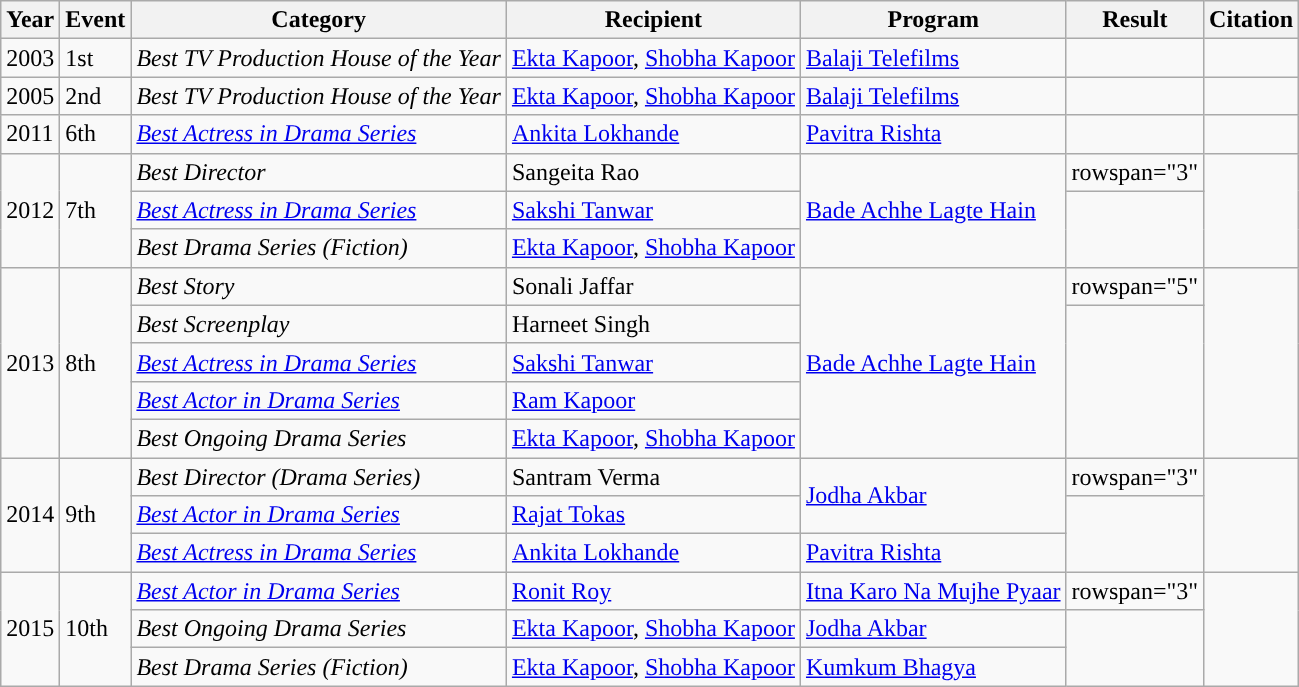<table class="wikitable">
<tr>
<th>Year</th>
<th>Event</th>
<th>Category</th>
<th>Recipient</th>
<th>Program</th>
<th>Result</th>
<th>Citation</th>
</tr>
<tr>
<td>2003</td>
<td>1st</td>
<td><em>Best TV Production House of the Year</em></td>
<td><a href='#'>Ekta Kapoor</a>, <a href='#'>Shobha Kapoor</a></td>
<td><a href='#'>Balaji Telefilms</a></td>
<td></td>
<td></td>
</tr>
<tr>
<td>2005</td>
<td>2nd</td>
<td><em>Best TV Production House of the Year</em></td>
<td><a href='#'>Ekta Kapoor</a>, <a href='#'>Shobha Kapoor</a></td>
<td><a href='#'>Balaji Telefilms</a></td>
<td></td>
<td></td>
</tr>
<tr>
<td>2011</td>
<td>6th</td>
<td><em><a href='#'>Best Actress in Drama Series</a></em></td>
<td><a href='#'>Ankita Lokhande</a></td>
<td><a href='#'>Pavitra Rishta</a></td>
<td></td>
<td></td>
</tr>
<tr>
<td rowspan="3">2012</td>
<td rowspan="3">7th</td>
<td><em>Best Director</em></td>
<td>Sangeita Rao</td>
<td rowspan="3"><a href='#'>Bade Achhe Lagte Hain</a></td>
<td>rowspan="3" </td>
<td rowspan="3"></td>
</tr>
<tr>
<td><em><a href='#'>Best Actress in Drama Series</a></em></td>
<td><a href='#'>Sakshi Tanwar</a></td>
</tr>
<tr>
<td><em>Best Drama Series (Fiction)</em></td>
<td><a href='#'>Ekta Kapoor</a>, <a href='#'>Shobha Kapoor</a></td>
</tr>
<tr>
<td rowspan="5">2013</td>
<td rowspan="5">8th</td>
<td><em>Best Story</em></td>
<td>Sonali Jaffar</td>
<td rowspan="5"><a href='#'>Bade Achhe Lagte Hain</a></td>
<td>rowspan="5" </td>
<td rowspan="5"></td>
</tr>
<tr>
<td><em>Best Screenplay</em></td>
<td>Harneet Singh</td>
</tr>
<tr>
<td><em><a href='#'>Best Actress in Drama Series</a></em></td>
<td><a href='#'>Sakshi Tanwar</a></td>
</tr>
<tr>
<td><em><a href='#'>Best Actor in Drama Series</a></em></td>
<td><a href='#'>Ram Kapoor</a></td>
</tr>
<tr>
<td><em>Best Ongoing Drama Series</em></td>
<td><a href='#'>Ekta Kapoor</a>, <a href='#'>Shobha Kapoor</a></td>
</tr>
<tr>
<td rowspan="3">2014</td>
<td rowspan="3">9th</td>
<td><em>Best Director (Drama Series)</em></td>
<td>Santram Verma</td>
<td rowspan="2"><a href='#'>Jodha Akbar</a></td>
<td>rowspan="3" </td>
<td rowspan="3"></td>
</tr>
<tr>
<td><em><a href='#'>Best Actor in Drama Series</a></em></td>
<td><a href='#'>Rajat Tokas</a></td>
</tr>
<tr>
<td><em><a href='#'>Best Actress in Drama Series</a></em></td>
<td><a href='#'>Ankita Lokhande</a></td>
<td><a href='#'>Pavitra Rishta</a></td>
</tr>
<tr>
<td rowspan="3">2015</td>
<td rowspan="3">10th</td>
<td><em><a href='#'>Best Actor in Drama Series</a></em></td>
<td><a href='#'>Ronit Roy</a></td>
<td><a href='#'>Itna Karo Na Mujhe Pyaar</a></td>
<td>rowspan="3" </td>
<td rowspan="3"></td>
</tr>
<tr>
<td><em>Best Ongoing Drama Series</em></td>
<td><a href='#'>Ekta Kapoor</a>, <a href='#'>Shobha Kapoor</a></td>
<td><a href='#'>Jodha Akbar</a></td>
</tr>
<tr>
<td><em>Best Drama Series (Fiction)</em></td>
<td><a href='#'>Ekta Kapoor</a>, <a href='#'>Shobha Kapoor</a></td>
<td><a href='#'>Kumkum Bhagya</a></td>
</tr>
</table>
